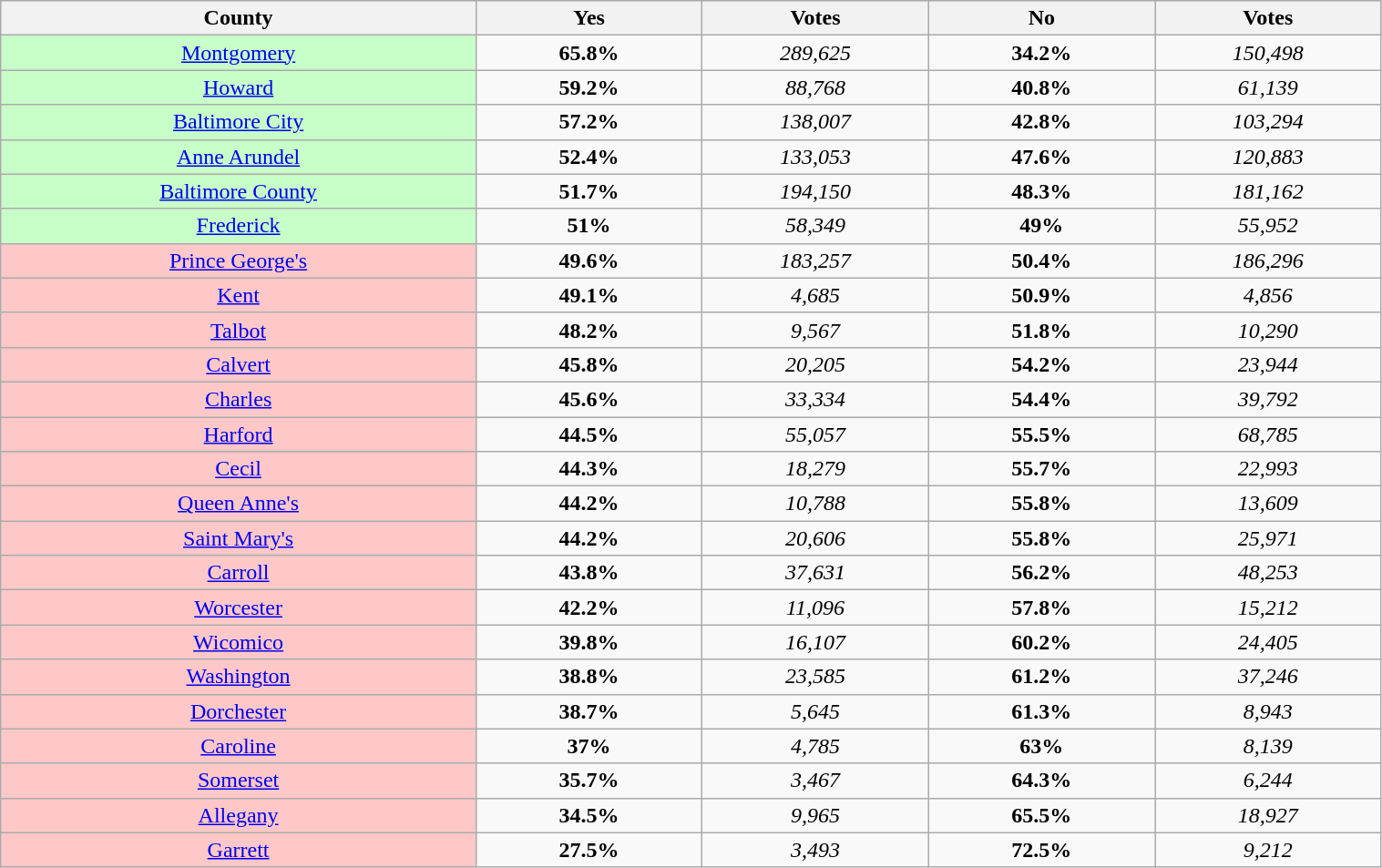<table style="width:80%;" class="wikitable sortable collapsible collapsed">
<tr style="background:lightgrey;">
<th style="width:21%;">County</th>
<th style="width:10%;">Yes</th>
<th style="width:10%;">Votes</th>
<th style="width:10%;">No</th>
<th style="width:10%;">Votes</th>
</tr>
<tr>
<td style="text-align:center; background:#c8ffc8;"><a href='#'>Montgomery</a></td>
<td style="text-align:center;"><strong>65.8%</strong></td>
<td style="text-align:center;"><em>289,625</em></td>
<td style="text-align:center;"><strong>34.2%</strong></td>
<td style="text-align:center;"><em>150,498</em></td>
</tr>
<tr>
<td style="text-align:center; background:#c8ffc8;"><a href='#'>Howard</a></td>
<td style="text-align:center;"><strong>59.2%</strong></td>
<td style="text-align:center;"><em>88,768</em></td>
<td style="text-align:center;"><strong>40.8%</strong></td>
<td style="text-align:center;"><em>61,139</em></td>
</tr>
<tr>
<td style="text-align:center; background:#c8ffc8;"><a href='#'>Baltimore City</a></td>
<td style="text-align:center;"><strong>57.2%</strong></td>
<td style="text-align:center;"><em> 138,007</em></td>
<td style="text-align:center;"><strong>42.8%</strong></td>
<td style="text-align:center;"><em>103,294</em></td>
</tr>
<tr>
<td style="text-align:center; background:#c8ffc8;"><a href='#'>Anne Arundel</a></td>
<td style="text-align:center;"><strong>52.4%</strong></td>
<td style="text-align:center;"><em>133,053</em></td>
<td style="text-align:center;"><strong>47.6%</strong></td>
<td style="text-align:center;"><em>120,883</em></td>
</tr>
<tr>
<td style="text-align:center; background:#c8ffc8;"><a href='#'>Baltimore County</a></td>
<td style="text-align:center;"><strong>51.7%</strong></td>
<td style="text-align:center;"><em>194,150</em></td>
<td style="text-align:center;"><strong>48.3%</strong></td>
<td style="text-align:center;"><em>181,162</em></td>
</tr>
<tr>
<td style="text-align:center; background:#c8ffc8;"><a href='#'>Frederick</a></td>
<td style="text-align:center;"><strong>51%</strong></td>
<td style="text-align:center;"><em>58,349</em></td>
<td style="text-align:center;"><strong>49%</strong></td>
<td style="text-align:center;"><em>55,952</em></td>
</tr>
<tr>
<td style="text-align:center; background:#ffc8c8;"><a href='#'>Prince George's</a></td>
<td style="text-align:center;"><strong>49.6%</strong></td>
<td style="text-align:center;"><em>183,257</em></td>
<td style="text-align:center;"><strong>50.4%</strong></td>
<td style="text-align:center;"><em>186,296</em></td>
</tr>
<tr>
<td style="text-align:center; background:#ffc8c8;"><a href='#'>Kent</a></td>
<td style="text-align:center;"><strong>49.1%</strong></td>
<td style="text-align:center;"><em>4,685</em></td>
<td style="text-align:center;"><strong>50.9%</strong></td>
<td style="text-align:center;"><em>4,856</em></td>
</tr>
<tr>
<td style="text-align:center; background:#ffc8c8;"><a href='#'>Talbot</a></td>
<td style="text-align:center;"><strong>48.2%</strong></td>
<td style="text-align:center;"><em>9,567</em></td>
<td style="text-align:center;"><strong>51.8%</strong></td>
<td style="text-align:center;"><em>10,290</em></td>
</tr>
<tr>
<td style="text-align:center; background:#ffc8c8;"><a href='#'>Calvert</a></td>
<td style="text-align:center;"><strong>45.8%</strong></td>
<td style="text-align:center;"><em>20,205</em></td>
<td style="text-align:center;"><strong>54.2%</strong></td>
<td style="text-align:center;"><em>23,944</em></td>
</tr>
<tr>
<td style="text-align:center; background:#ffc8c8;"><a href='#'>Charles</a></td>
<td style="text-align:center;"><strong>45.6%</strong></td>
<td style="text-align:center;"><em>33,334</em></td>
<td style="text-align:center;"><strong>54.4%</strong></td>
<td style="text-align:center;"><em>39,792</em></td>
</tr>
<tr>
<td style="text-align:center; background:#ffc8c8;"><a href='#'>Harford</a></td>
<td style="text-align:center;"><strong>44.5%</strong></td>
<td style="text-align:center;"><em>55,057</em></td>
<td style="text-align:center;"><strong>55.5%</strong></td>
<td style="text-align:center;"><em>68,785</em></td>
</tr>
<tr>
<td style="text-align:center; background:#ffc8c8;"><a href='#'>Cecil</a></td>
<td style="text-align:center;"><strong>44.3%</strong></td>
<td style="text-align:center;"><em>18,279</em></td>
<td style="text-align:center;"><strong>55.7%</strong></td>
<td style="text-align:center;"><em>22,993</em></td>
</tr>
<tr>
<td style="text-align:center; background:#ffc8c8;"><a href='#'>Queen Anne's</a></td>
<td style="text-align:center;"><strong>44.2%</strong></td>
<td style="text-align:center;"><em>10,788</em></td>
<td style="text-align:center;"><strong>55.8%</strong></td>
<td style="text-align:center;"><em>13,609</em></td>
</tr>
<tr>
<td style="text-align:center; background:#ffc8c8;"><a href='#'>Saint Mary's</a></td>
<td style="text-align:center;"><strong>44.2%</strong></td>
<td style="text-align:center;"><em>20,606</em></td>
<td style="text-align:center;"><strong>55.8%</strong></td>
<td style="text-align:center;"><em>25,971</em></td>
</tr>
<tr>
<td style="text-align:center; background:#ffc8c8;"><a href='#'>Carroll</a></td>
<td style="text-align:center;"><strong>43.8%</strong></td>
<td style="text-align:center;"><em>37,631</em></td>
<td style="text-align:center;"><strong>56.2%</strong></td>
<td style="text-align:center;"><em>48,253</em></td>
</tr>
<tr>
<td style="text-align:center; background:#ffc8c8;"><a href='#'>Worcester</a></td>
<td style="text-align:center;"><strong>42.2%</strong></td>
<td style="text-align:center;"><em>11,096</em></td>
<td style="text-align:center;"><strong>57.8%</strong></td>
<td style="text-align:center;"><em>15,212</em></td>
</tr>
<tr>
<td style="text-align:center; background:#ffc8c8;"><a href='#'>Wicomico</a></td>
<td style="text-align:center;"><strong>39.8%</strong></td>
<td style="text-align:center;"><em>16,107</em></td>
<td style="text-align:center;"><strong>60.2%</strong></td>
<td style="text-align:center;"><em>24,405</em></td>
</tr>
<tr>
<td style="text-align:center; background:#ffc8c8;"><a href='#'>Washington</a></td>
<td style="text-align:center;"><strong>38.8%</strong></td>
<td style="text-align:center;"><em>23,585</em></td>
<td style="text-align:center;"><strong>61.2%</strong></td>
<td style="text-align:center;"><em>37,246</em></td>
</tr>
<tr>
<td style="text-align:center; background:#ffc8c8;"><a href='#'>Dorchester</a></td>
<td style="text-align:center;"><strong>38.7%</strong></td>
<td style="text-align:center;"><em>5,645</em></td>
<td style="text-align:center;"><strong>61.3%</strong></td>
<td style="text-align:center;"><em>8,943</em></td>
</tr>
<tr>
<td style="text-align:center; background:#ffc8c8;"><a href='#'>Caroline</a></td>
<td style="text-align:center;"><strong>37%</strong></td>
<td style="text-align:center;"><em>4,785</em></td>
<td style="text-align:center;"><strong>63%</strong></td>
<td style="text-align:center;"><em>8,139</em></td>
</tr>
<tr>
<td style="text-align:center; background:#ffc8c8;"><a href='#'>Somerset</a></td>
<td style="text-align:center;"><strong>35.7%</strong></td>
<td style="text-align:center;"><em>3,467</em></td>
<td style="text-align:center;"><strong>64.3%</strong></td>
<td style="text-align:center;"><em>6,244</em></td>
</tr>
<tr>
<td style="text-align:center; background:#ffc8c8;"><a href='#'>Allegany</a></td>
<td style="text-align:center;"><strong>34.5%</strong></td>
<td style="text-align:center;"><em>9,965</em></td>
<td style="text-align:center;"><strong>65.5%</strong></td>
<td style="text-align:center;"><em>18,927</em></td>
</tr>
<tr>
<td style="text-align:center; background:#ffc8c8;"><a href='#'>Garrett</a></td>
<td style="text-align:center;"><strong>27.5%</strong></td>
<td style="text-align:center;"><em>3,493</em></td>
<td style="text-align:center;"><strong>72.5%</strong></td>
<td style="text-align:center;"><em>9,212</em></td>
</tr>
</table>
